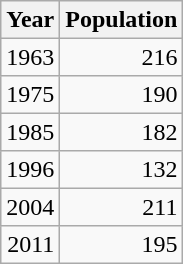<table class="wikitable" style="line-height:1.1em;">
<tr>
<th>Year</th>
<th>Population</th>
</tr>
<tr align="right">
<td>1963</td>
<td>216</td>
</tr>
<tr align="right">
<td>1975</td>
<td>190</td>
</tr>
<tr align="right">
<td>1985</td>
<td>182</td>
</tr>
<tr align="right">
<td>1996</td>
<td>132</td>
</tr>
<tr align="right">
<td>2004</td>
<td>211</td>
</tr>
<tr align="right">
<td>2011</td>
<td>195</td>
</tr>
</table>
